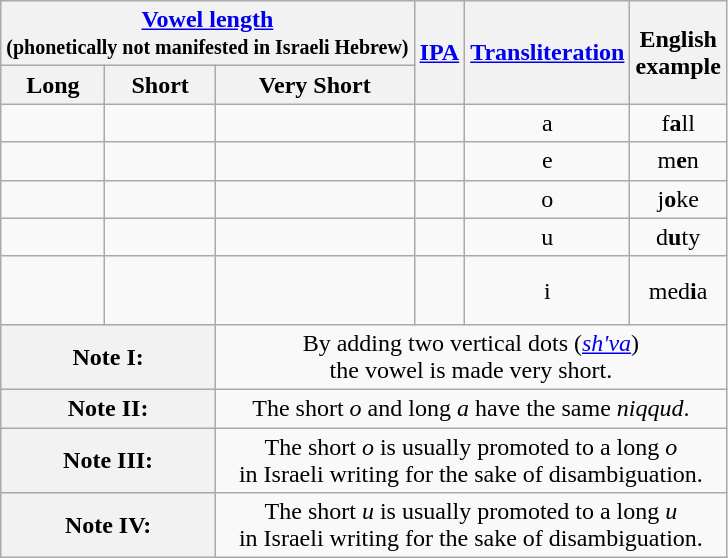<table class="wikitable">
<tr align=center>
<th colspan=3><a href='#'>Vowel length</a><br><small>(phonetically not manifested in Israeli Hebrew)</small></th>
<th rowspan=2><a href='#'>IPA</a></th>
<th rowspan=2><a href='#'>Transliteration</a></th>
<th rowspan=2>English<br>example</th>
</tr>
<tr>
<th>Long</th>
<th>Short</th>
<th>Very Short</th>
</tr>
<tr align=center>
<td style="padding-bottom:0.5em;font-size:200%;"></td>
<td style="padding-bottom:0.5em;font-size:200%;"></td>
<td style="padding-bottom:0.5em;font-size:200%;"></td>
<td></td>
<td>a</td>
<td>f<strong>a</strong>ll</td>
</tr>
<tr align=center>
<td style="padding-bottom:0.5em;font-size:200%;"></td>
<td style="padding-bottom:0.5em;font-size:200%;"></td>
<td style="padding-bottom:0.5em;font-size:200%;"></td>
<td></td>
<td>e</td>
<td>m<strong>e</strong>n</td>
</tr>
<tr align=center>
<td style="padding-bottom:0.5em;font-size:180%;"></td>
<td style="padding-bottom:0.5em;font-size:180%;"></td>
<td style="padding-bottom:0.5em;font-size:180%;"></td>
<td></td>
<td>o</td>
<td>j<strong>o</strong>ke</td>
</tr>
<tr align=center>
<td style="font-size:180%;"></td>
<td style="padding-bottom:0.5em;font-size:200%;"></td>
<td style="text-align:center;"></td>
<td></td>
<td>u</td>
<td>d<strong>u</strong>ty</td>
</tr>
<tr align=center>
<td style="font-size:180%;"> </td>
<td style="padding-bottom:0.5em;font-size:200%;"></td>
<td></td>
<td></td>
<td>i</td>
<td>med<strong>i</strong>a</td>
</tr>
<tr align=center>
<th colspan=2><strong>Note I:</strong></th>
<td colspan=4>By adding two vertical dots (<em><a href='#'>sh'va</a></em>) <span></span> <br>the vowel is made very short.</td>
</tr>
<tr>
<th colspan=2><strong>Note II:</strong></th>
<td colspan="4" style="text-align:center;">The short <em>o</em> and long <em>a</em> have the same <em>niqqud</em>.</td>
</tr>
<tr>
<th colspan=2><strong>Note III:</strong></th>
<td colspan="4" style="text-align:center;">The short <em>o</em> is usually promoted to a long <em>o</em><br>in Israeli writing for the sake of disambiguation.</td>
</tr>
<tr>
<th colspan=2><strong>Note IV:</strong></th>
<td colspan="4" style="text-align:center;">The short <em>u</em> is usually promoted to a long <em>u</em><br>in Israeli writing for the sake of disambiguation.</td>
</tr>
</table>
